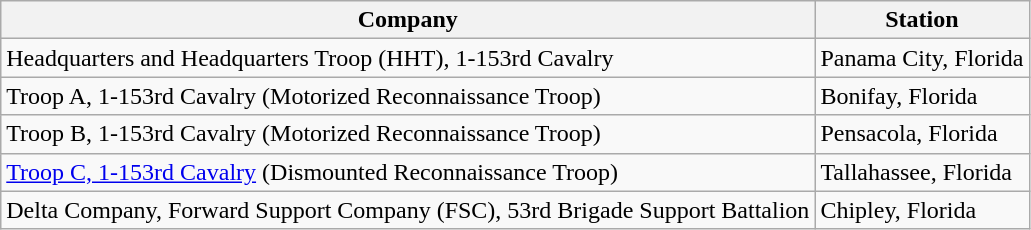<table class="wikitable">
<tr>
<th>Company</th>
<th>Station</th>
</tr>
<tr>
<td>Headquarters and Headquarters Troop (HHT), 1-153rd Cavalry</td>
<td>Panama City, Florida</td>
</tr>
<tr>
<td>Troop A, 1-153rd Cavalry (Motorized Reconnaissance Troop)</td>
<td>Bonifay, Florida</td>
</tr>
<tr>
<td>Troop B, 1-153rd Cavalry (Motorized Reconnaissance Troop)</td>
<td>Pensacola, Florida</td>
</tr>
<tr>
<td><a href='#'>Troop C, 1-153rd Cavalry</a> (Dismounted Reconnaissance Troop)</td>
<td>Tallahassee, Florida</td>
</tr>
<tr>
<td>Delta Company, Forward Support Company (FSC), 53rd Brigade Support Battalion</td>
<td>Chipley, Florida</td>
</tr>
</table>
